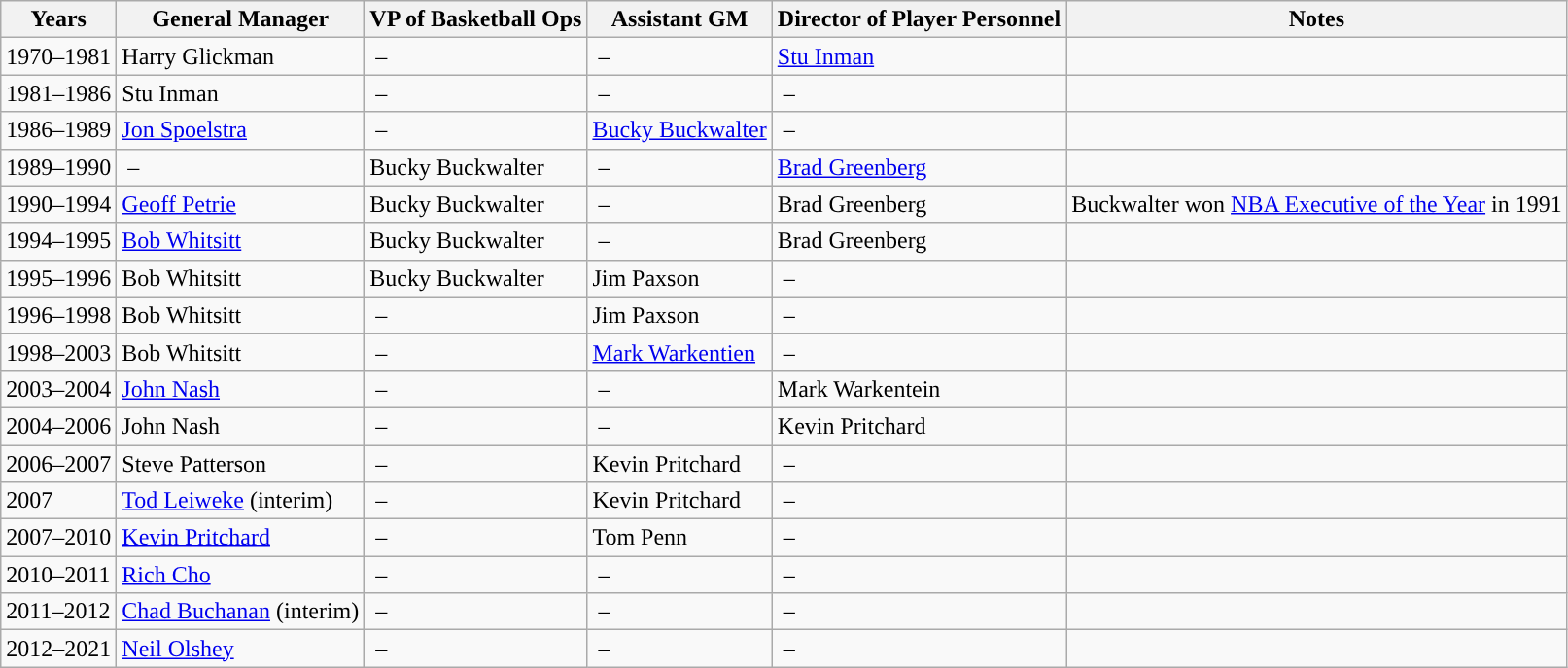<table class="wikitable" border="1">
<tr>
<th>Years</th>
<th>General Manager</th>
<th>VP of Basketball Ops</th>
<th>Assistant GM</th>
<th>Director of Player Personnel</th>
<th>Notes</th>
</tr>
<tr>
<td>1970–1981</td>
<td>Harry Glickman</td>
<td> –</td>
<td> –</td>
<td><a href='#'>Stu Inman</a></td>
</tr>
<tr>
<td>1981–1986</td>
<td>Stu Inman</td>
<td> –</td>
<td> –</td>
<td> –</td>
<td></td>
</tr>
<tr>
<td>1986–1989</td>
<td><a href='#'>Jon Spoelstra</a></td>
<td> –</td>
<td><a href='#'>Bucky Buckwalter</a></td>
<td> –</td>
<td></td>
</tr>
<tr>
<td>1989–1990</td>
<td> –</td>
<td>Bucky Buckwalter</td>
<td> –</td>
<td><a href='#'>Brad Greenberg</a></td>
<td></td>
</tr>
<tr>
<td>1990–1994</td>
<td><a href='#'>Geoff Petrie</a></td>
<td>Bucky Buckwalter</td>
<td> –</td>
<td>Brad Greenberg</td>
<td>Buckwalter won <a href='#'>NBA Executive of the Year</a> in 1991</td>
</tr>
<tr>
<td>1994–1995</td>
<td><a href='#'>Bob Whitsitt</a></td>
<td>Bucky Buckwalter</td>
<td> –</td>
<td>Brad Greenberg</td>
<td></td>
</tr>
<tr>
<td>1995–1996</td>
<td>Bob Whitsitt</td>
<td>Bucky Buckwalter</td>
<td>Jim Paxson</td>
<td> –</td>
</tr>
<tr>
<td>1996–1998</td>
<td>Bob Whitsitt</td>
<td> –</td>
<td>Jim Paxson</td>
<td> –</td>
<td></td>
</tr>
<tr>
<td>1998–2003</td>
<td>Bob Whitsitt</td>
<td> –</td>
<td><a href='#'>Mark Warkentien</a></td>
<td> –</td>
<td></td>
</tr>
<tr>
<td>2003–2004</td>
<td><a href='#'>John Nash</a></td>
<td> –</td>
<td> –</td>
<td>Mark Warkentein</td>
<td></td>
</tr>
<tr>
<td>2004–2006</td>
<td>John Nash</td>
<td> –</td>
<td> –</td>
<td>Kevin Pritchard</td>
<td></td>
</tr>
<tr>
<td>2006–2007</td>
<td>Steve Patterson</td>
<td> –</td>
<td>Kevin Pritchard</td>
<td> –</td>
<td></td>
</tr>
<tr>
<td>2007</td>
<td><a href='#'>Tod Leiweke</a> (interim)</td>
<td> –</td>
<td>Kevin Pritchard</td>
<td> –</td>
<td></td>
</tr>
<tr>
<td>2007–2010</td>
<td><a href='#'>Kevin Pritchard</a></td>
<td> –</td>
<td>Tom Penn</td>
<td> –</td>
<td></td>
</tr>
<tr>
<td>2010–2011</td>
<td><a href='#'>Rich Cho</a></td>
<td> –</td>
<td> –</td>
<td> –</td>
<td></td>
</tr>
<tr>
<td>2011–2012</td>
<td><a href='#'>Chad Buchanan</a> (interim)</td>
<td> –</td>
<td> –</td>
<td> –</td>
<td></td>
</tr>
<tr>
<td>2012–2021</td>
<td><a href='#'>Neil Olshey</a></td>
<td> –</td>
<td> –</td>
<td> –</td>
</tr>
</table>
